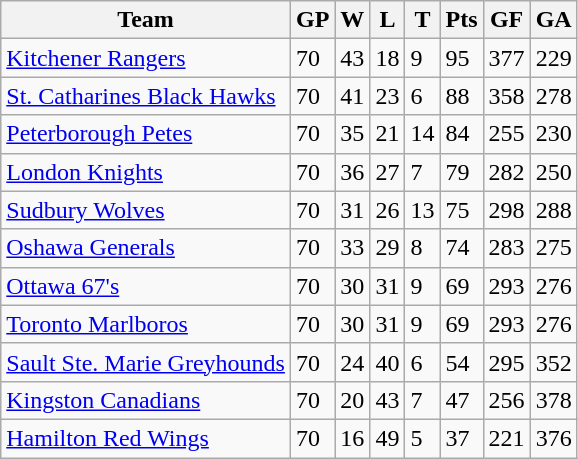<table class="wikitable">
<tr>
<th>Team</th>
<th>GP</th>
<th>W</th>
<th>L</th>
<th>T</th>
<th>Pts</th>
<th>GF</th>
<th>GA</th>
</tr>
<tr>
<td><a href='#'>Kitchener Rangers</a></td>
<td>70</td>
<td>43</td>
<td>18</td>
<td>9</td>
<td>95</td>
<td>377</td>
<td>229</td>
</tr>
<tr>
<td><a href='#'>St. Catharines Black Hawks</a></td>
<td>70</td>
<td>41</td>
<td>23</td>
<td>6</td>
<td>88</td>
<td>358</td>
<td>278</td>
</tr>
<tr>
<td><a href='#'>Peterborough Petes</a></td>
<td>70</td>
<td>35</td>
<td>21</td>
<td>14</td>
<td>84</td>
<td>255</td>
<td>230</td>
</tr>
<tr>
<td><a href='#'>London Knights</a></td>
<td>70</td>
<td>36</td>
<td>27</td>
<td>7</td>
<td>79</td>
<td>282</td>
<td>250</td>
</tr>
<tr>
<td><a href='#'>Sudbury Wolves</a></td>
<td>70</td>
<td>31</td>
<td>26</td>
<td>13</td>
<td>75</td>
<td>298</td>
<td>288</td>
</tr>
<tr>
<td><a href='#'>Oshawa Generals</a></td>
<td>70</td>
<td>33</td>
<td>29</td>
<td>8</td>
<td>74</td>
<td>283</td>
<td>275</td>
</tr>
<tr>
<td><a href='#'>Ottawa 67's</a></td>
<td>70</td>
<td>30</td>
<td>31</td>
<td>9</td>
<td>69</td>
<td>293</td>
<td>276</td>
</tr>
<tr>
<td><a href='#'>Toronto Marlboros</a></td>
<td>70</td>
<td>30</td>
<td>31</td>
<td>9</td>
<td>69</td>
<td>293</td>
<td>276</td>
</tr>
<tr>
<td><a href='#'>Sault Ste. Marie Greyhounds</a></td>
<td>70</td>
<td>24</td>
<td>40</td>
<td>6</td>
<td>54</td>
<td>295</td>
<td>352</td>
</tr>
<tr>
<td><a href='#'>Kingston Canadians</a></td>
<td>70</td>
<td>20</td>
<td>43</td>
<td>7</td>
<td>47</td>
<td>256</td>
<td>378</td>
</tr>
<tr>
<td><a href='#'>Hamilton Red Wings</a></td>
<td>70</td>
<td>16</td>
<td>49</td>
<td>5</td>
<td>37</td>
<td>221</td>
<td>376</td>
</tr>
</table>
